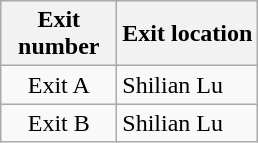<table class="wikitable">
<tr>
<th style="width:70px" colspan="2">Exit number</th>
<th>Exit location</th>
</tr>
<tr>
<td align="center" colspan="2">Exit A</td>
<td>Shilian Lu</td>
</tr>
<tr>
<td align="center" colspan="2">Exit B</td>
<td>Shilian Lu</td>
</tr>
</table>
